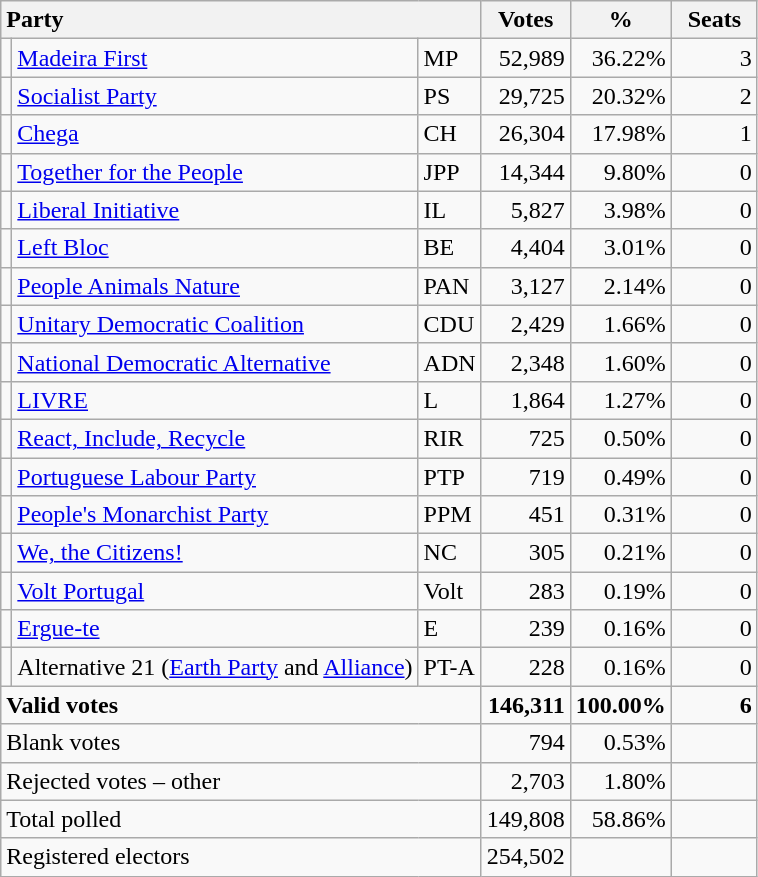<table class="wikitable" border="1" style="text-align:right;">
<tr>
<th style="text-align:left;" colspan=3>Party</th>
<th align=center width="50">Votes</th>
<th align=center width="50">%</th>
<th align=center width="50">Seats</th>
</tr>
<tr>
<td></td>
<td align=left><a href='#'>Madeira First</a></td>
<td align=left>MP</td>
<td>52,989</td>
<td>36.22%</td>
<td>3</td>
</tr>
<tr>
<td></td>
<td align=left><a href='#'>Socialist Party</a></td>
<td align=left>PS</td>
<td>29,725</td>
<td>20.32%</td>
<td>2</td>
</tr>
<tr>
<td></td>
<td align=left><a href='#'>Chega</a></td>
<td align=left>CH</td>
<td>26,304</td>
<td>17.98%</td>
<td>1</td>
</tr>
<tr>
<td></td>
<td align=left><a href='#'>Together for the People</a></td>
<td align=left>JPP</td>
<td>14,344</td>
<td>9.80%</td>
<td>0</td>
</tr>
<tr>
<td></td>
<td align=left><a href='#'>Liberal Initiative</a></td>
<td align=left>IL</td>
<td>5,827</td>
<td>3.98%</td>
<td>0</td>
</tr>
<tr>
<td></td>
<td align=left><a href='#'>Left Bloc</a></td>
<td align=left>BE</td>
<td>4,404</td>
<td>3.01%</td>
<td>0</td>
</tr>
<tr>
<td></td>
<td align=left><a href='#'>People Animals Nature</a></td>
<td align=left>PAN</td>
<td>3,127</td>
<td>2.14%</td>
<td>0</td>
</tr>
<tr>
<td></td>
<td align=left style="white-space: nowrap;"><a href='#'>Unitary Democratic Coalition</a></td>
<td align=left>CDU</td>
<td>2,429</td>
<td>1.66%</td>
<td>0</td>
</tr>
<tr>
<td></td>
<td align=left><a href='#'>National Democratic Alternative</a></td>
<td align=left>ADN</td>
<td>2,348</td>
<td>1.60%</td>
<td>0</td>
</tr>
<tr>
<td></td>
<td align=left><a href='#'>LIVRE</a></td>
<td align=left>L</td>
<td>1,864</td>
<td>1.27%</td>
<td>0</td>
</tr>
<tr>
<td></td>
<td align=left><a href='#'>React, Include, Recycle</a></td>
<td align=left>RIR</td>
<td>725</td>
<td>0.50%</td>
<td>0</td>
</tr>
<tr>
<td></td>
<td align=left><a href='#'>Portuguese Labour Party</a></td>
<td align=left>PTP</td>
<td>719</td>
<td>0.49%</td>
<td>0</td>
</tr>
<tr>
<td></td>
<td align=left><a href='#'>People's Monarchist Party</a></td>
<td align=left>PPM</td>
<td>451</td>
<td>0.31%</td>
<td>0</td>
</tr>
<tr>
<td></td>
<td align=left><a href='#'>We, the Citizens!</a></td>
<td align=left>NC</td>
<td>305</td>
<td>0.21%</td>
<td>0</td>
</tr>
<tr>
<td></td>
<td align=left><a href='#'>Volt Portugal</a></td>
<td align=left>Volt</td>
<td>283</td>
<td>0.19%</td>
<td>0</td>
</tr>
<tr>
<td></td>
<td align=left><a href='#'>Ergue-te</a></td>
<td align=left>E</td>
<td>239</td>
<td>0.16%</td>
<td>0</td>
</tr>
<tr>
<td></td>
<td align=left>Alternative 21 (<a href='#'>Earth Party</a> and <a href='#'>Alliance</a>)</td>
<td align=left>PT-A</td>
<td>228</td>
<td>0.16%</td>
<td>0</td>
</tr>
<tr style="font-weight:bold">
<td align=left colspan=3>Valid votes</td>
<td>146,311</td>
<td>100.00%</td>
<td>6</td>
</tr>
<tr>
<td align=left colspan=3>Blank votes</td>
<td>794</td>
<td>0.53%</td>
<td></td>
</tr>
<tr>
<td align=left colspan=3>Rejected votes – other</td>
<td>2,703</td>
<td>1.80%</td>
<td></td>
</tr>
<tr>
<td align=left colspan=3>Total polled</td>
<td>149,808</td>
<td>58.86%</td>
<td></td>
</tr>
<tr>
<td align=left colspan=3>Registered electors</td>
<td>254,502</td>
<td></td>
<td></td>
</tr>
</table>
